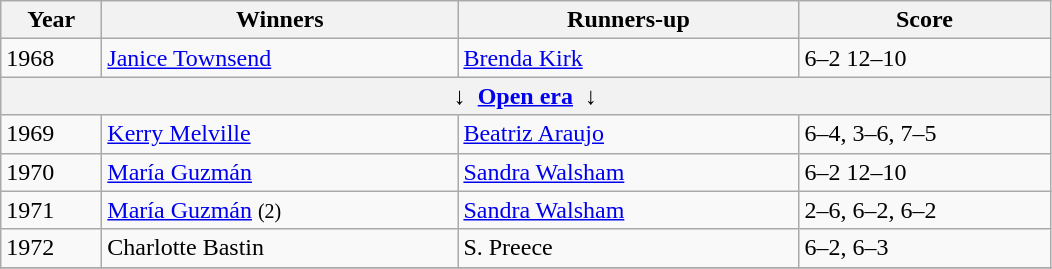<table class="wikitable">
<tr>
<th style="width:60px;">Year</th>
<th style="width:230px;">Winners</th>
<th style="width:220px;">Runners-up</th>
<th style="width:160px;">Score</th>
</tr>
<tr>
<td>1968</td>
<td> <a href='#'>Janice Townsend</a></td>
<td> <a href='#'>Brenda Kirk</a></td>
<td>6–2 12–10</td>
</tr>
<tr>
<th colspan=4 align=center>↓  <a href='#'>Open era</a>  ↓</th>
</tr>
<tr>
<td>1969</td>
<td> <a href='#'>Kerry Melville</a></td>
<td> <a href='#'>Beatriz Araujo</a></td>
<td>6–4, 3–6, 7–5</td>
</tr>
<tr>
<td>1970</td>
<td> <a href='#'>María Guzmán</a></td>
<td> <a href='#'>Sandra Walsham</a></td>
<td>6–2 12–10</td>
</tr>
<tr>
<td>1971</td>
<td> <a href='#'>María Guzmán</a> <small>(2)</small></td>
<td> <a href='#'>Sandra Walsham</a></td>
<td>2–6, 6–2, 6–2</td>
</tr>
<tr>
<td>1972</td>
<td> Charlotte Bastin</td>
<td> S. Preece</td>
<td>6–2, 6–3</td>
</tr>
<tr>
</tr>
</table>
